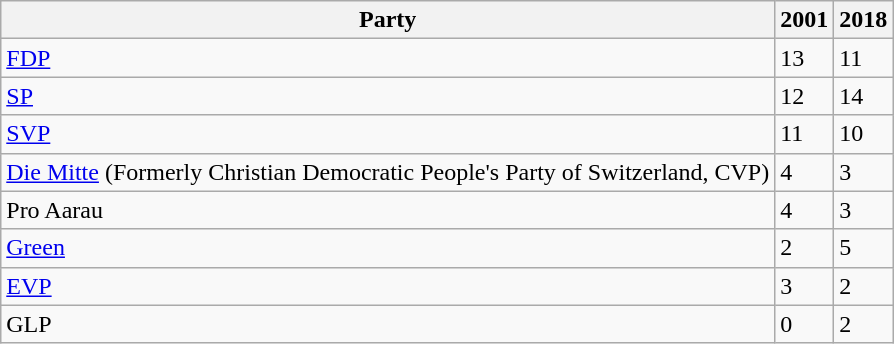<table class="wikitable">
<tr>
<th>Party</th>
<th>2001</th>
<th>2018</th>
</tr>
<tr>
<td><a href='#'>FDP</a></td>
<td>13</td>
<td>11</td>
</tr>
<tr>
<td><a href='#'>SP</a></td>
<td>12</td>
<td>14</td>
</tr>
<tr>
<td><a href='#'>SVP</a></td>
<td>11</td>
<td>10</td>
</tr>
<tr>
<td><a href='#'>Die Mitte</a> (Formerly Christian Democratic People's Party of Switzerland, CVP)</td>
<td>4</td>
<td>3</td>
</tr>
<tr>
<td>Pro Aarau</td>
<td>4</td>
<td>3</td>
</tr>
<tr>
<td><a href='#'>Green</a></td>
<td>2</td>
<td>5</td>
</tr>
<tr>
<td><a href='#'>EVP</a></td>
<td>3</td>
<td>2</td>
</tr>
<tr>
<td>GLP</td>
<td>0</td>
<td>2</td>
</tr>
</table>
